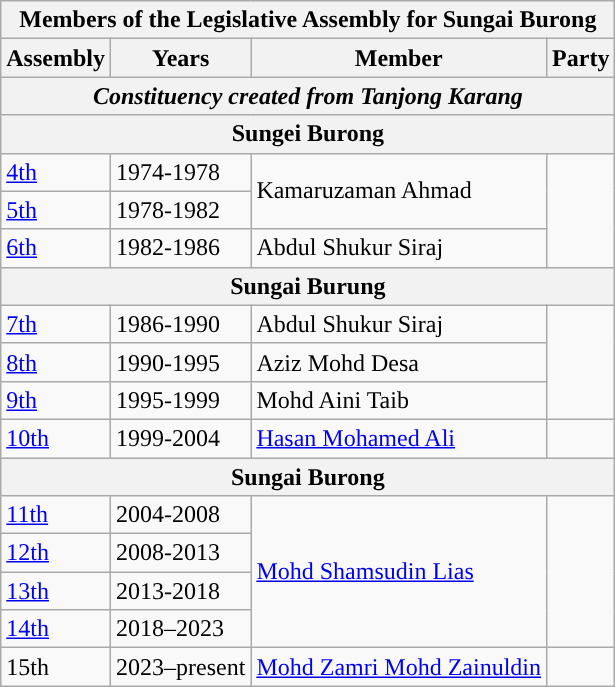<table class=wikitable>
<tr>
<th colspan=4>Members of the Legislative Assembly for Sungai Burong</th>
</tr>
<tr>
<th>Assembly</th>
<th>Years</th>
<th>Member</th>
<th>Party</th>
</tr>
<tr>
<th colspan=4 align=center><em>Constituency created from Tanjong Karang</em></th>
</tr>
<tr>
<th colspan=4 align=center>Sungei Burong</th>
</tr>
<tr>
<td><a href='#'>4th</a></td>
<td>1974-1978</td>
<td rowspan=2>Kamaruzaman Ahmad</td>
<td rowspan=3></td>
</tr>
<tr>
<td><a href='#'>5th</a></td>
<td>1978-1982</td>
</tr>
<tr>
<td><a href='#'>6th</a></td>
<td>1982-1986</td>
<td>Abdul Shukur Siraj</td>
</tr>
<tr>
<th colspan=4 align=center>Sungai Burung</th>
</tr>
<tr>
<td><a href='#'>7th</a></td>
<td>1986-1990</td>
<td>Abdul Shukur Siraj</td>
<td rowspan=3></td>
</tr>
<tr>
<td><a href='#'>8th</a></td>
<td>1990-1995</td>
<td>Aziz Mohd Desa</td>
</tr>
<tr>
<td><a href='#'>9th</a></td>
<td>1995-1999</td>
<td>Mohd Aini Taib</td>
</tr>
<tr>
<td><a href='#'>10th</a></td>
<td>1999-2004</td>
<td><a href='#'>Hasan Mohamed Ali</a></td>
<td></td>
</tr>
<tr>
<th colspan=4 align=center>Sungai Burong</th>
</tr>
<tr>
<td><a href='#'>11th</a></td>
<td>2004-2008</td>
<td rowspan=4><a href='#'>Mohd Shamsudin Lias</a></td>
<td rowspan=4></td>
</tr>
<tr>
<td><a href='#'>12th</a></td>
<td>2008-2013</td>
</tr>
<tr>
<td><a href='#'>13th</a></td>
<td>2013-2018</td>
</tr>
<tr>
<td><a href='#'>14th</a></td>
<td>2018–2023</td>
</tr>
<tr>
<td>15th</td>
<td>2023–present</td>
<td><a href='#'>Mohd Zamri Mohd Zainuldin</a></td>
<td></td>
</tr>
</table>
